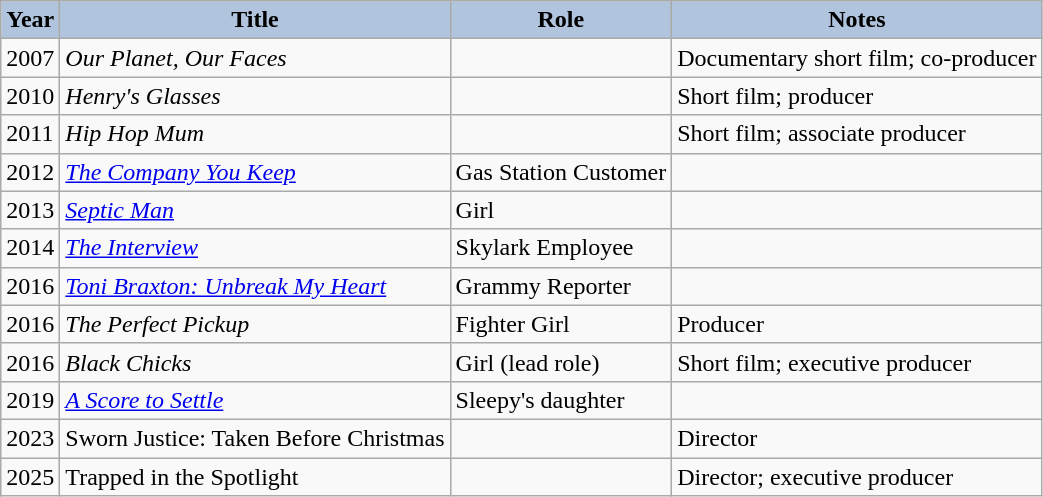<table class="wikitable">
<tr>
<th style="background:#B0C4DE;">Year</th>
<th style="background:#B0C4DE;">Title</th>
<th style="background:#B0C4DE;">Role </th>
<th style="background:#B0C4DE;">Notes</th>
</tr>
<tr>
<td>2007</td>
<td><em>Our Planet, Our Faces</em></td>
<td></td>
<td>Documentary short film; co-producer</td>
</tr>
<tr>
<td>2010</td>
<td><em>Henry's Glasses</em></td>
<td></td>
<td>Short film; producer</td>
</tr>
<tr>
<td>2011</td>
<td><em>Hip Hop Mum</em></td>
<td></td>
<td>Short film; associate producer</td>
</tr>
<tr>
<td>2012</td>
<td><em><a href='#'>The Company You Keep</a></em></td>
<td>Gas Station Customer</td>
<td></td>
</tr>
<tr>
<td>2013</td>
<td><em><a href='#'>Septic Man</a></em></td>
<td>Girl</td>
<td></td>
</tr>
<tr>
<td>2014</td>
<td><em><a href='#'>The Interview</a></em></td>
<td>Skylark Employee</td>
<td></td>
</tr>
<tr>
<td>2016</td>
<td><em><a href='#'>Toni Braxton: Unbreak My Heart</a></em></td>
<td>Grammy Reporter</td>
<td></td>
</tr>
<tr>
<td>2016</td>
<td><em>The Perfect Pickup</em></td>
<td>Fighter Girl</td>
<td>Producer</td>
</tr>
<tr>
<td>2016</td>
<td><em>Black Chicks</em></td>
<td>Girl (lead role)</td>
<td>Short film; executive producer</td>
</tr>
<tr>
<td>2019</td>
<td><em><a href='#'>A Score to Settle</a></em></td>
<td>Sleepy's daughter</td>
<td></td>
</tr>
<tr>
<td>2023</td>
<td>Sworn Justice: Taken Before Christmas</td>
<td></td>
<td>Director</td>
</tr>
<tr>
<td>2025</td>
<td>Trapped in the Spotlight</td>
<td></td>
<td>Director; executive producer</td>
</tr>
</table>
